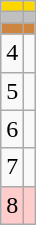<table class="wikitable">
<tr style="background:gold;">
<td align=center></td>
<td></td>
</tr>
<tr style="background:silver;">
<td align=center></td>
<td></td>
</tr>
<tr style="background:peru;">
<td align=center></td>
<td></td>
</tr>
<tr>
<td align=center>4</td>
<td></td>
</tr>
<tr>
<td align=center>5</td>
<td></td>
</tr>
<tr>
<td align=center>6</td>
<td></td>
</tr>
<tr>
<td align=center>7</td>
<td></td>
</tr>
<tr style="background:#fcc;">
<td align=center>8</td>
<td></td>
</tr>
</table>
